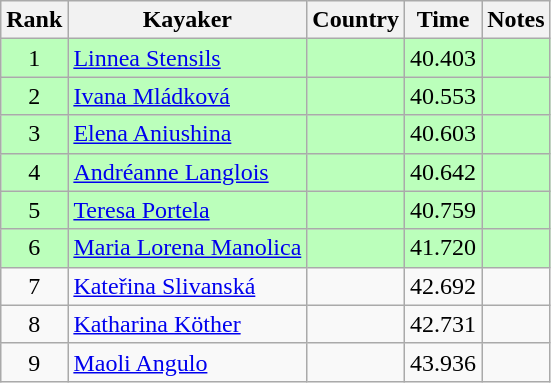<table class="wikitable" style="text-align:center">
<tr>
<th>Rank</th>
<th>Kayaker</th>
<th>Country</th>
<th>Time</th>
<th>Notes</th>
</tr>
<tr bgcolor=bbffbb>
<td>1</td>
<td align="left"><a href='#'>Linnea Stensils</a></td>
<td align="left"></td>
<td>40.403</td>
<td></td>
</tr>
<tr bgcolor=bbffbb>
<td>2</td>
<td align="left"><a href='#'>Ivana Mládková</a></td>
<td align="left"></td>
<td>40.553</td>
<td></td>
</tr>
<tr bgcolor=bbffbb>
<td>3</td>
<td align="left"><a href='#'>Elena Aniushina</a></td>
<td align="left"></td>
<td>40.603</td>
<td></td>
</tr>
<tr bgcolor=bbffbb>
<td>4</td>
<td align="left"><a href='#'>Andréanne Langlois</a></td>
<td align="left"></td>
<td>40.642</td>
<td></td>
</tr>
<tr bgcolor=bbffbb>
<td>5</td>
<td align="left"><a href='#'>Teresa Portela</a></td>
<td align="left"></td>
<td>40.759</td>
<td></td>
</tr>
<tr bgcolor=bbffbb>
<td>6</td>
<td align="left"><a href='#'>Maria Lorena Manolica</a></td>
<td align="left"></td>
<td>41.720</td>
<td></td>
</tr>
<tr>
<td>7</td>
<td align="left"><a href='#'>Kateřina Slivanská</a></td>
<td align="left"></td>
<td>42.692</td>
<td></td>
</tr>
<tr>
<td>8</td>
<td align="left"><a href='#'>Katharina Köther</a></td>
<td align="left"></td>
<td>42.731</td>
<td></td>
</tr>
<tr>
<td>9</td>
<td align="left"><a href='#'>Maoli Angulo</a></td>
<td align="left"></td>
<td>43.936</td>
<td></td>
</tr>
</table>
